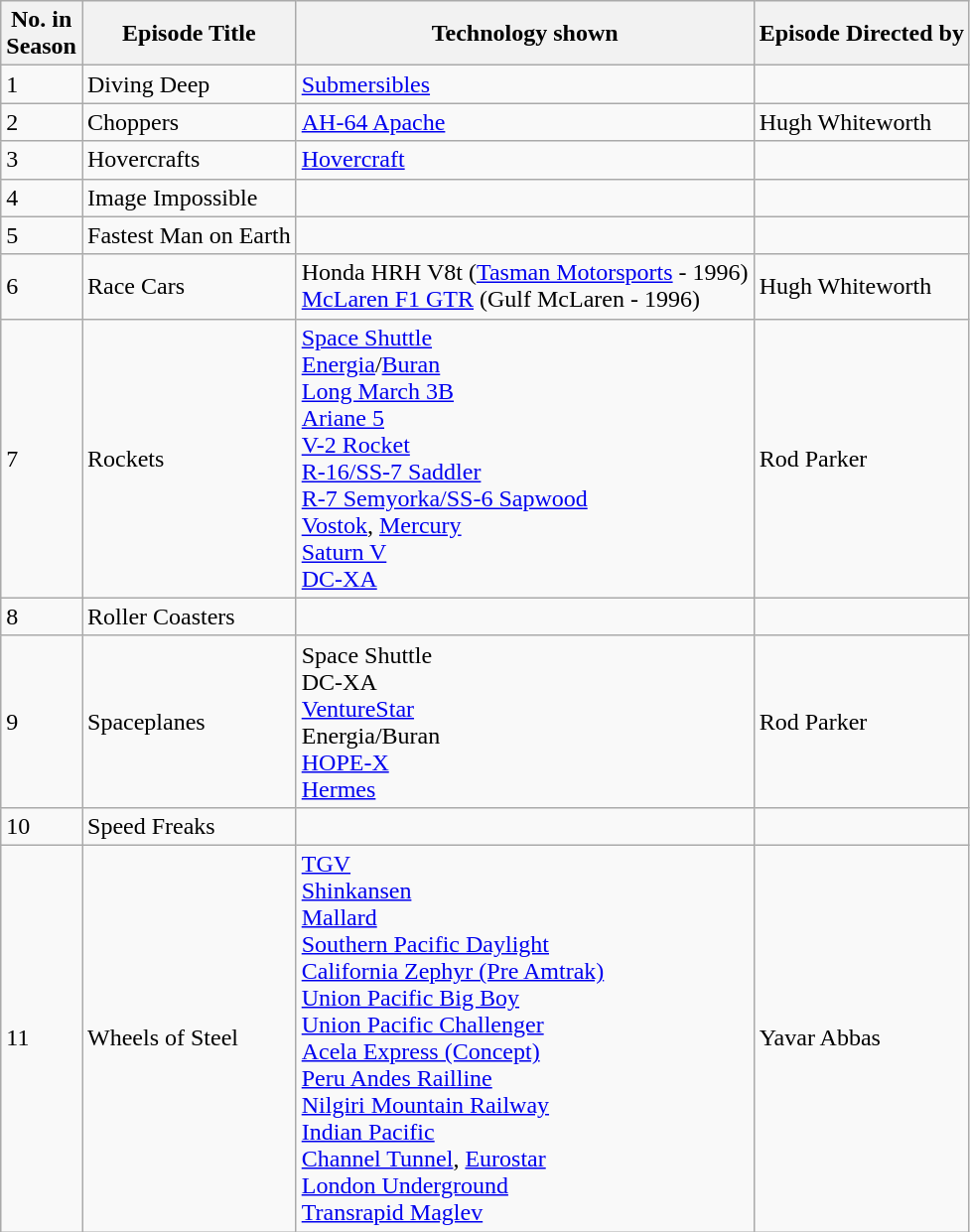<table class="wikitable">
<tr>
<th>No. in<br>Season</th>
<th>Episode Title</th>
<th>Technology shown</th>
<th>Episode Directed by</th>
</tr>
<tr>
<td>1</td>
<td>Diving Deep</td>
<td><a href='#'>Submersibles</a></td>
<td></td>
</tr>
<tr>
<td>2</td>
<td>Choppers</td>
<td><a href='#'>AH-64 Apache</a></td>
<td>Hugh Whiteworth</td>
</tr>
<tr>
<td>3</td>
<td>Hovercrafts</td>
<td><a href='#'>Hovercraft</a></td>
<td></td>
</tr>
<tr>
<td>4</td>
<td>Image Impossible</td>
<td></td>
<td></td>
</tr>
<tr>
<td>5</td>
<td>Fastest Man on Earth</td>
<td></td>
<td></td>
</tr>
<tr>
<td>6</td>
<td>Race Cars</td>
<td>Honda HRH V8t (<a href='#'>Tasman Motorsports</a> - 1996)<br><a href='#'>McLaren F1 GTR</a> (Gulf McLaren - 1996)</td>
<td>Hugh Whiteworth</td>
</tr>
<tr>
<td>7</td>
<td>Rockets</td>
<td><a href='#'>Space Shuttle</a><br><a href='#'>Energia</a>/<a href='#'>Buran</a><br><a href='#'>Long March 3B</a><br><a href='#'>Ariane 5</a><br><a href='#'>V-2 Rocket</a><br><a href='#'>R-16/SS-7 Saddler</a><br><a href='#'>R-7 Semyorka/SS-6 Sapwood</a><br><a href='#'>Vostok</a>, <a href='#'>Mercury</a><br><a href='#'>Saturn V</a><br><a href='#'>DC-XA</a></td>
<td>Rod Parker</td>
</tr>
<tr>
<td>8</td>
<td>Roller Coasters</td>
<td></td>
<td></td>
</tr>
<tr>
<td>9</td>
<td>Spaceplanes</td>
<td>Space Shuttle<br>DC-XA<br><a href='#'>VentureStar</a><br>Energia/Buran<br><a href='#'>HOPE-X</a><br><a href='#'>Hermes</a></td>
<td>Rod Parker</td>
</tr>
<tr>
<td>10</td>
<td>Speed Freaks</td>
<td></td>
<td></td>
</tr>
<tr>
<td>11</td>
<td>Wheels of Steel</td>
<td><a href='#'>TGV</a><br><a href='#'>Shinkansen</a><br><a href='#'>Mallard</a><br><a href='#'>Southern Pacific Daylight</a><br><a href='#'>California Zephyr (Pre Amtrak)</a><br><a href='#'>Union Pacific Big Boy</a><br><a href='#'>Union Pacific Challenger</a><br><a href='#'>Acela Express (Concept)</a><br><a href='#'>Peru Andes Railline</a><br><a href='#'>Nilgiri Mountain Railway</a><br><a href='#'>Indian Pacific</a><br><a href='#'>Channel Tunnel</a>, <a href='#'>Eurostar</a><br><a href='#'>London Underground</a><br><a href='#'>Transrapid Maglev</a></td>
<td>Yavar Abbas</td>
</tr>
</table>
